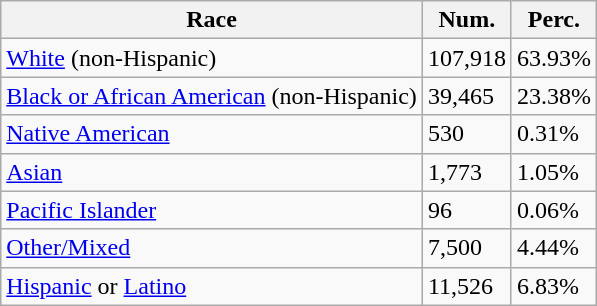<table class="wikitable">
<tr>
<th>Race</th>
<th>Num.</th>
<th>Perc.</th>
</tr>
<tr>
<td><a href='#'>White</a> (non-Hispanic)</td>
<td>107,918</td>
<td>63.93%</td>
</tr>
<tr>
<td><a href='#'>Black or African American</a> (non-Hispanic)</td>
<td>39,465</td>
<td>23.38%</td>
</tr>
<tr>
<td><a href='#'>Native American</a></td>
<td>530</td>
<td>0.31%</td>
</tr>
<tr>
<td><a href='#'>Asian</a></td>
<td>1,773</td>
<td>1.05%</td>
</tr>
<tr>
<td><a href='#'>Pacific Islander</a></td>
<td>96</td>
<td>0.06%</td>
</tr>
<tr>
<td><a href='#'>Other/Mixed</a></td>
<td>7,500</td>
<td>4.44%</td>
</tr>
<tr>
<td><a href='#'>Hispanic</a> or <a href='#'>Latino</a></td>
<td>11,526</td>
<td>6.83%</td>
</tr>
</table>
